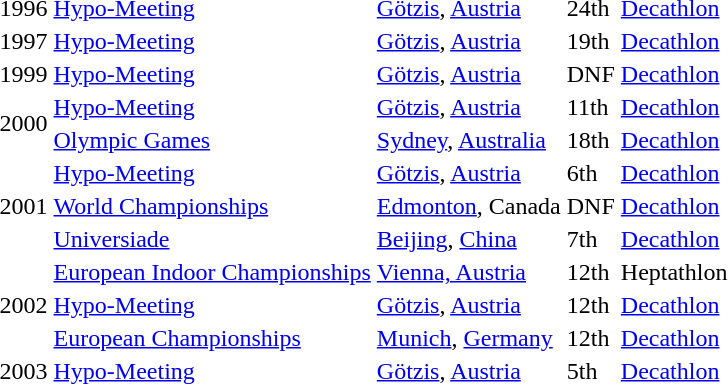<table>
<tr>
<td>1996</td>
<td><a href='#'>Hypo-Meeting</a></td>
<td><a href='#'>Götzis</a>, <a href='#'>Austria</a></td>
<td>24th</td>
<td><a href='#'>Decathlon</a></td>
</tr>
<tr>
<td>1997</td>
<td><a href='#'>Hypo-Meeting</a></td>
<td><a href='#'>Götzis</a>, <a href='#'>Austria</a></td>
<td>19th</td>
<td><a href='#'>Decathlon</a></td>
</tr>
<tr>
<td>1999</td>
<td><a href='#'>Hypo-Meeting</a></td>
<td><a href='#'>Götzis</a>, <a href='#'>Austria</a></td>
<td>DNF</td>
<td><a href='#'>Decathlon</a></td>
</tr>
<tr>
<td rowspan=2>2000</td>
<td><a href='#'>Hypo-Meeting</a></td>
<td><a href='#'>Götzis</a>, <a href='#'>Austria</a></td>
<td>11th</td>
<td><a href='#'>Decathlon</a></td>
</tr>
<tr>
<td><a href='#'>Olympic Games</a></td>
<td><a href='#'>Sydney</a>, <a href='#'>Australia</a></td>
<td>18th</td>
<td><a href='#'>Decathlon</a></td>
</tr>
<tr>
<td rowspan=3>2001</td>
<td><a href='#'>Hypo-Meeting</a></td>
<td><a href='#'>Götzis</a>, <a href='#'>Austria</a></td>
<td>6th</td>
<td><a href='#'>Decathlon</a></td>
</tr>
<tr>
<td><a href='#'>World Championships</a></td>
<td><a href='#'>Edmonton</a>, Canada</td>
<td>DNF</td>
<td><a href='#'>Decathlon</a></td>
</tr>
<tr>
<td><a href='#'>Universiade</a></td>
<td><a href='#'>Beijing</a>, <a href='#'>China</a></td>
<td>7th</td>
<td><a href='#'>Decathlon</a></td>
</tr>
<tr>
<td rowspan=3>2002</td>
<td><a href='#'>European Indoor Championships</a></td>
<td><a href='#'>Vienna, Austria</a></td>
<td>12th</td>
<td>Heptathlon</td>
</tr>
<tr>
<td><a href='#'>Hypo-Meeting</a></td>
<td><a href='#'>Götzis</a>, <a href='#'>Austria</a></td>
<td>12th</td>
<td><a href='#'>Decathlon</a></td>
</tr>
<tr>
<td><a href='#'>European Championships</a></td>
<td><a href='#'>Munich</a>, <a href='#'>Germany</a></td>
<td>12th</td>
<td><a href='#'>Decathlon</a></td>
</tr>
<tr>
<td>2003</td>
<td><a href='#'>Hypo-Meeting</a></td>
<td><a href='#'>Götzis</a>, <a href='#'>Austria</a></td>
<td>5th</td>
<td><a href='#'>Decathlon</a></td>
</tr>
</table>
